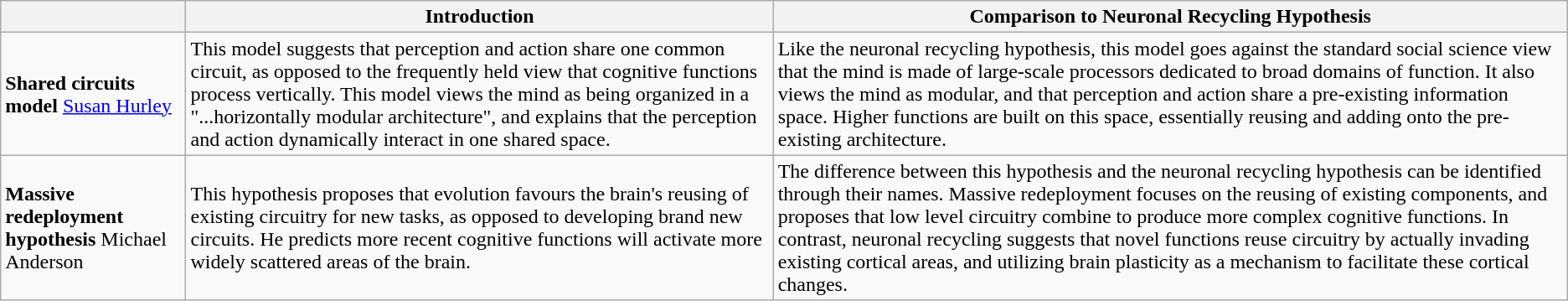<table class="wikitable">
<tr>
<th></th>
<th>Introduction</th>
<th>Comparison to Neuronal Recycling Hypothesis</th>
</tr>
<tr>
<td><strong>Shared circuits model</strong> <a href='#'>Susan Hurley</a></td>
<td>This model suggests that perception and action share one common circuit, as opposed to the frequently held view that cognitive functions process vertically. This model views the mind as being organized in a "...horizontally modular architecture", and explains that the perception and action dynamically interact in one shared space.</td>
<td>Like the neuronal recycling hypothesis, this model goes against the standard social science view that the mind is made of large-scale processors dedicated to broad domains of function. It also views the mind as modular, and that perception and action share a pre-existing information space. Higher functions are built on this space, essentially reusing and adding onto the pre-existing architecture.</td>
</tr>
<tr>
<td><strong>Massive redeployment hypothesis</strong> Michael Anderson</td>
<td>This hypothesis proposes that evolution favours the brain's reusing of existing circuitry for new tasks, as opposed to developing brand new circuits. He predicts more recent cognitive functions will activate more widely scattered areas of the brain.</td>
<td>The difference between this hypothesis and the neuronal recycling hypothesis can be identified through their names. Massive redeployment focuses on the reusing of existing components, and proposes that low level circuitry combine to produce more complex cognitive functions. In contrast, neuronal recycling suggests that novel functions reuse circuitry by actually invading existing cortical areas, and utilizing brain plasticity as a mechanism to facilitate these cortical changes.</td>
</tr>
</table>
